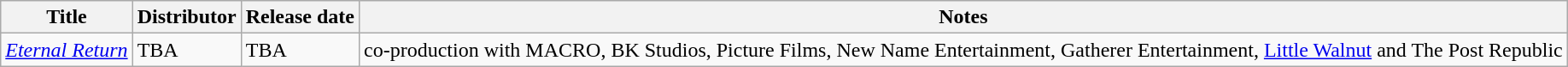<table class="wikitable sortable">
<tr>
<th>Title</th>
<th>Distributor</th>
<th>Release date</th>
<th>Notes</th>
</tr>
<tr>
<td><em><a href='#'>Eternal Return</a></em></td>
<td>TBA</td>
<td>TBA</td>
<td>co-production with MACRO, BK Studios, Picture Films, New Name Entertainment, Gatherer Entertainment, <a href='#'>Little Walnut</a> and The Post Republic</td>
</tr>
</table>
